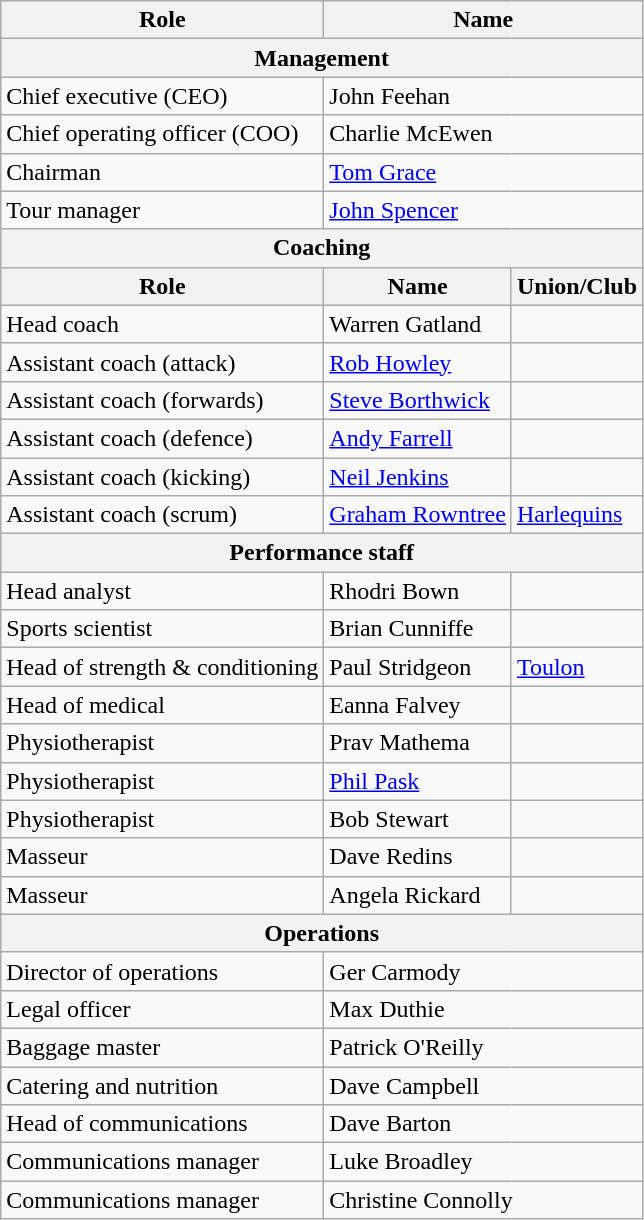<table class="wikitable">
<tr>
<th>Role</th>
<th colspan=2>Name</th>
</tr>
<tr>
<th colspan="3">Management</th>
</tr>
<tr>
<td>Chief executive (CEO)</td>
<td colspan=2>John Feehan</td>
</tr>
<tr>
<td>Chief operating officer (COO)</td>
<td colspan=2>Charlie McEwen</td>
</tr>
<tr>
<td>Chairman</td>
<td colspan=2><a href='#'>Tom Grace</a></td>
</tr>
<tr>
<td>Tour manager</td>
<td colspan=2><a href='#'>John Spencer</a></td>
</tr>
<tr>
<th colspan="3">Coaching</th>
</tr>
<tr>
<th>Role</th>
<th>Name</th>
<th>Union/Club</th>
</tr>
<tr>
<td>Head coach</td>
<td>Warren Gatland</td>
<td></td>
</tr>
<tr>
<td>Assistant coach (attack)</td>
<td><a href='#'>Rob Howley</a></td>
<td></td>
</tr>
<tr>
<td>Assistant coach (forwards)</td>
<td><a href='#'>Steve Borthwick</a></td>
<td></td>
</tr>
<tr>
<td>Assistant coach (defence)</td>
<td><a href='#'>Andy Farrell</a></td>
<td></td>
</tr>
<tr>
<td>Assistant coach (kicking)</td>
<td><a href='#'>Neil Jenkins</a></td>
<td></td>
</tr>
<tr>
<td>Assistant coach (scrum)</td>
<td><a href='#'>Graham Rowntree</a></td>
<td> <a href='#'>Harlequins</a></td>
</tr>
<tr>
<th colspan="3">Performance staff</th>
</tr>
<tr>
<td>Head analyst</td>
<td>Rhodri Bown</td>
<td></td>
</tr>
<tr>
<td>Sports scientist</td>
<td>Brian Cunniffe</td>
<td></td>
</tr>
<tr>
<td>Head of strength & conditioning</td>
<td>Paul Stridgeon</td>
<td> <a href='#'>Toulon</a></td>
</tr>
<tr>
<td>Head of medical</td>
<td>Eanna Falvey</td>
<td></td>
</tr>
<tr>
<td>Physiotherapist</td>
<td>Prav Mathema</td>
<td></td>
</tr>
<tr>
<td>Physiotherapist</td>
<td><a href='#'>Phil Pask</a></td>
<td></td>
</tr>
<tr>
<td>Physiotherapist</td>
<td>Bob Stewart</td>
<td></td>
</tr>
<tr>
<td>Masseur</td>
<td>Dave Redins</td>
<td></td>
</tr>
<tr>
<td>Masseur</td>
<td>Angela Rickard</td>
<td></td>
</tr>
<tr>
<th colspan="3">Operations</th>
</tr>
<tr>
<td>Director of operations</td>
<td colspan=2>Ger Carmody </td>
</tr>
<tr>
<td>Legal officer</td>
<td colspan=2>Max Duthie</td>
</tr>
<tr>
<td>Baggage master</td>
<td colspan=2>Patrick O'Reilly</td>
</tr>
<tr>
<td>Catering and nutrition</td>
<td colspan=2>Dave Campbell</td>
</tr>
<tr>
<td>Head of communications</td>
<td colspan=2>Dave Barton</td>
</tr>
<tr>
<td>Communications manager</td>
<td colspan=2>Luke Broadley</td>
</tr>
<tr>
<td>Communications manager</td>
<td colspan=2>Christine Connolly</td>
</tr>
</table>
